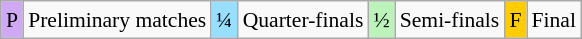<table class="wikitable" style="margin:0.5em auto; font-size:90%; line-height:1.25em; text-align:center;">
<tr>
<td style="background-color:#D0A9F5;">P</td>
<td>Preliminary matches</td>
<td style="background-color:#97DEFF;">¼</td>
<td>Quarter-finals</td>
<td style="background-color:#BBF3BB;">½</td>
<td>Semi-finals</td>
<td style="background-color:#FFCC00;">F</td>
<td>Final</td>
</tr>
</table>
